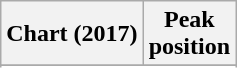<table class="wikitable plainrowheaders" style="text-align:center">
<tr>
<th scope="col">Chart (2017)</th>
<th scope="col">Peak<br> position</th>
</tr>
<tr>
</tr>
<tr>
</tr>
</table>
